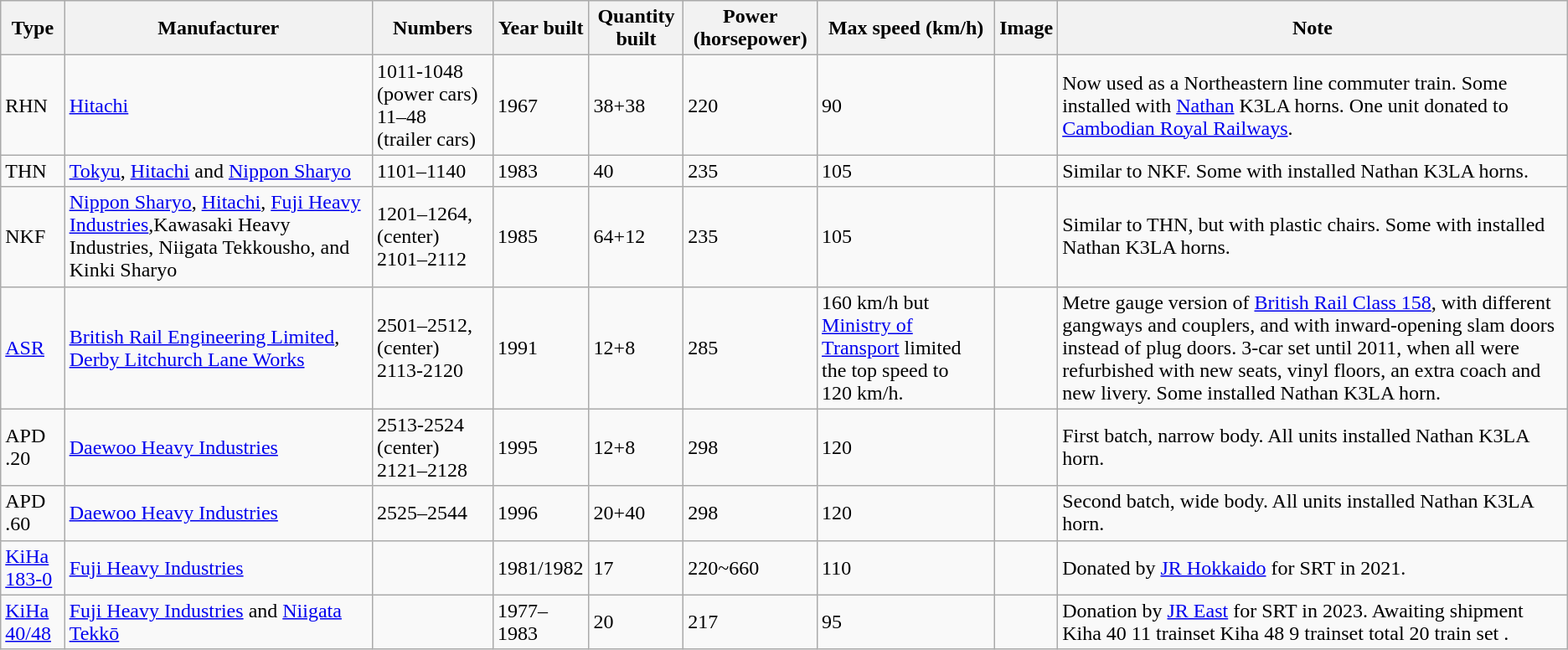<table class="wikitable">
<tr>
<th>Type</th>
<th>Manufacturer</th>
<th>Numbers</th>
<th>Year built</th>
<th>Quantity built</th>
<th>Power (horsepower)</th>
<th>Max speed (km/h)</th>
<th>Image</th>
<th>Note</th>
</tr>
<tr>
<td>RHN</td>
<td> <a href='#'>Hitachi</a></td>
<td>1011-1048 (power cars) <br> 11–48 <br> (trailer cars)</td>
<td>1967</td>
<td>38+38</td>
<td>220</td>
<td>90</td>
<td></td>
<td>Now used as a Northeastern line commuter train. Some installed with <a href='#'>Nathan</a> K3LA horns. One unit donated to <a href='#'>Cambodian Royal Railways</a>.</td>
</tr>
<tr>
<td>THN</td>
<td> <a href='#'>Tokyu</a>, <a href='#'>Hitachi</a> and <a href='#'>Nippon Sharyo</a></td>
<td>1101–1140</td>
<td>1983</td>
<td>40</td>
<td>235</td>
<td>105</td>
<td></td>
<td>Similar to NKF. Some with installed Nathan K3LA horns.</td>
</tr>
<tr>
<td>NKF</td>
<td> <a href='#'>Nippon Sharyo</a>, <a href='#'>Hitachi</a>, <a href='#'>Fuji Heavy Industries</a>,Kawasaki Heavy Industries, Niigata Tekkousho, and Kinki Sharyo</td>
<td>1201–1264, (center) 2101–2112</td>
<td>1985</td>
<td>64+12</td>
<td>235</td>
<td>105</td>
<td></td>
<td>Similar to THN, but with plastic chairs. Some with installed Nathan K3LA horns.</td>
</tr>
<tr>
<td><a href='#'>ASR</a></td>
<td> <a href='#'>British Rail Engineering Limited</a>, <a href='#'>Derby Litchurch Lane Works</a></td>
<td>2501–2512, (center) 2113-2120</td>
<td>1991</td>
<td>12+8</td>
<td>285</td>
<td>160 km/h but <a href='#'>Ministry of Transport</a> limited the top speed to 120 km/h.</td>
<td></td>
<td>Metre gauge version of <a href='#'>British Rail Class 158</a>, with different gangways and couplers, and with inward-opening slam doors instead of plug doors. 3-car set until 2011, when all were refurbished with new seats, vinyl floors, an extra coach and new livery. Some installed Nathan K3LA horn.</td>
</tr>
<tr>
<td>APD .20</td>
<td> <a href='#'>Daewoo Heavy Industries</a></td>
<td>2513-2524 (center) 2121–2128</td>
<td>1995</td>
<td>12+8</td>
<td>298</td>
<td>120</td>
<td></td>
<td>First batch, narrow body. All units installed Nathan K3LA horn.</td>
</tr>
<tr>
<td>APD .60</td>
<td> <a href='#'>Daewoo Heavy Industries</a></td>
<td>2525–2544</td>
<td>1996</td>
<td>20+40</td>
<td>298</td>
<td>120</td>
<td></td>
<td>Second batch, wide body. All units installed Nathan K3LA horn.</td>
</tr>
<tr>
<td><a href='#'>KiHa 183-0</a></td>
<td> <a href='#'>Fuji Heavy Industries</a></td>
<td></td>
<td>1981/1982</td>
<td>17</td>
<td>220~660</td>
<td>110</td>
<td></td>
<td>Donated by <a href='#'>JR Hokkaido</a> for SRT in 2021.</td>
</tr>
<tr>
<td><a href='#'>KiHa 40/48</a></td>
<td> <a href='#'>Fuji Heavy Industries</a> and <a href='#'>Niigata Tekkō</a></td>
<td></td>
<td>1977–1983</td>
<td>20</td>
<td>217</td>
<td>95</td>
<td></td>
<td>Donation by <a href='#'>JR East</a> for SRT in 2023. Awaiting shipment  Kiha 40 11 trainset  Kiha 48 9 trainset total 20 train set .</td>
</tr>
</table>
